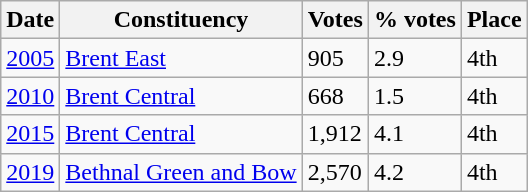<table class="wikitable">
<tr>
<th>Date</th>
<th>Constituency</th>
<th>Votes</th>
<th>% votes</th>
<th>Place</th>
</tr>
<tr>
<td><a href='#'>2005</a></td>
<td><a href='#'>Brent East</a></td>
<td>905</td>
<td>2.9</td>
<td>4th</td>
</tr>
<tr>
<td><a href='#'>2010</a></td>
<td><a href='#'>Brent Central</a></td>
<td>668</td>
<td>1.5</td>
<td>4th</td>
</tr>
<tr>
<td><a href='#'>2015</a></td>
<td><a href='#'>Brent Central</a></td>
<td>1,912</td>
<td>4.1</td>
<td>4th</td>
</tr>
<tr>
<td><a href='#'>2019</a></td>
<td><a href='#'>Bethnal Green and Bow</a></td>
<td>2,570</td>
<td>4.2</td>
<td>4th</td>
</tr>
</table>
